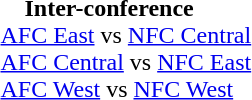<table border=0 style="margin: 0 0 0 1.5;">
<tr valign="top">
<td><br>    <strong>Inter-conference</strong><br>
<a href='#'>AFC East</a> vs <a href='#'>NFC Central</a><br>
<a href='#'>AFC Central</a> vs <a href='#'>NFC East</a><br>
<a href='#'>AFC West</a> vs <a href='#'>NFC West</a><br></td>
<td style="padding-left:40px;"></td>
</tr>
</table>
